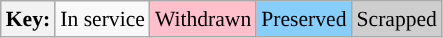<table class="wikitable" style="font-size:90%;">
<tr>
<th>Key:</th>
<td>In service</td>
<td bgcolor=#ffc0cb>Withdrawn</td>
<td bgcolor=#87cefa>Preserved</td>
<td bgcolor=#cecece>Scrapped</td>
</tr>
</table>
